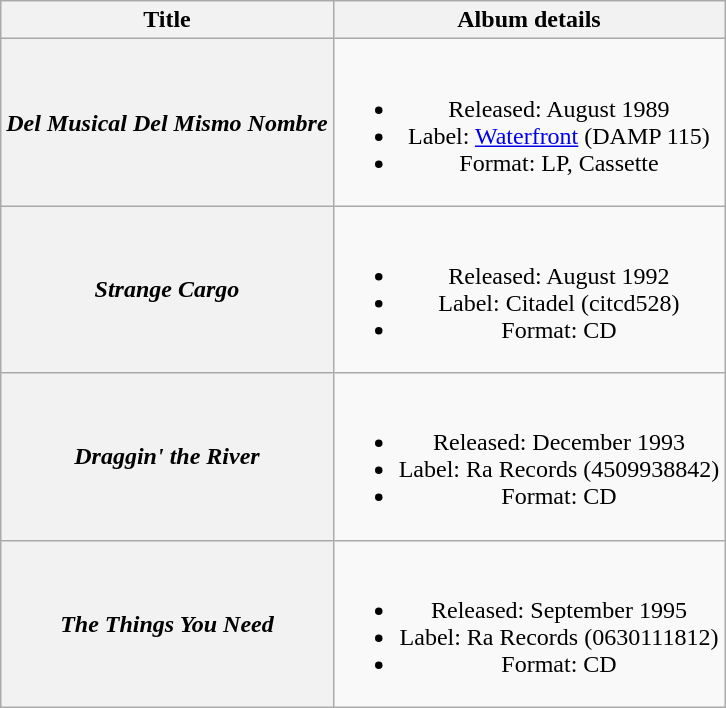<table class="wikitable plainrowheaders" style="text-align:center;">
<tr>
<th>Title</th>
<th>Album details</th>
</tr>
<tr>
<th scope="row"><em>Del Musical Del Mismo Nombre</em></th>
<td><br><ul><li>Released: August 1989</li><li>Label: <a href='#'>Waterfront</a> (DAMP 115)</li><li>Format: LP, Cassette</li></ul></td>
</tr>
<tr>
<th scope="row"><em>Strange Cargo</em></th>
<td><br><ul><li>Released: August 1992</li><li>Label: Citadel (citcd528)</li><li>Format: CD</li></ul></td>
</tr>
<tr>
<th scope="row"><em>Draggin' the River</em></th>
<td><br><ul><li>Released: December 1993</li><li>Label: Ra Records (4509938842)</li><li>Format: CD</li></ul></td>
</tr>
<tr>
<th scope="row"><em>The Things You Need</em></th>
<td><br><ul><li>Released: September 1995</li><li>Label: Ra Records (0630111812)</li><li>Format: CD</li></ul></td>
</tr>
</table>
